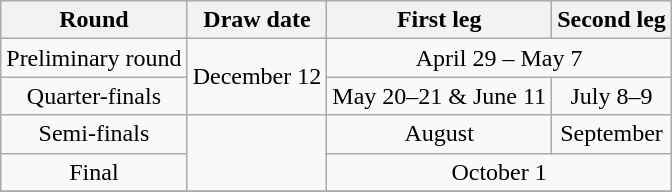<table class="wikitable" style="text-align:center">
<tr>
<th>Round</th>
<th>Draw date</th>
<th>First leg</th>
<th>Second leg</th>
</tr>
<tr>
<td>Preliminary round</td>
<td rowspan="2">December 12</td>
<td colspan="2">April 29 – May 7</td>
</tr>
<tr>
<td>Quarter-finals</td>
<td>May 20–21 & June 11</td>
<td>July 8–9</td>
</tr>
<tr>
<td>Semi-finals</td>
<td rowspan="2"><em></em></td>
<td>August</td>
<td>September</td>
</tr>
<tr>
<td>Final</td>
<td colspan="2">October 1</td>
</tr>
<tr>
</tr>
</table>
